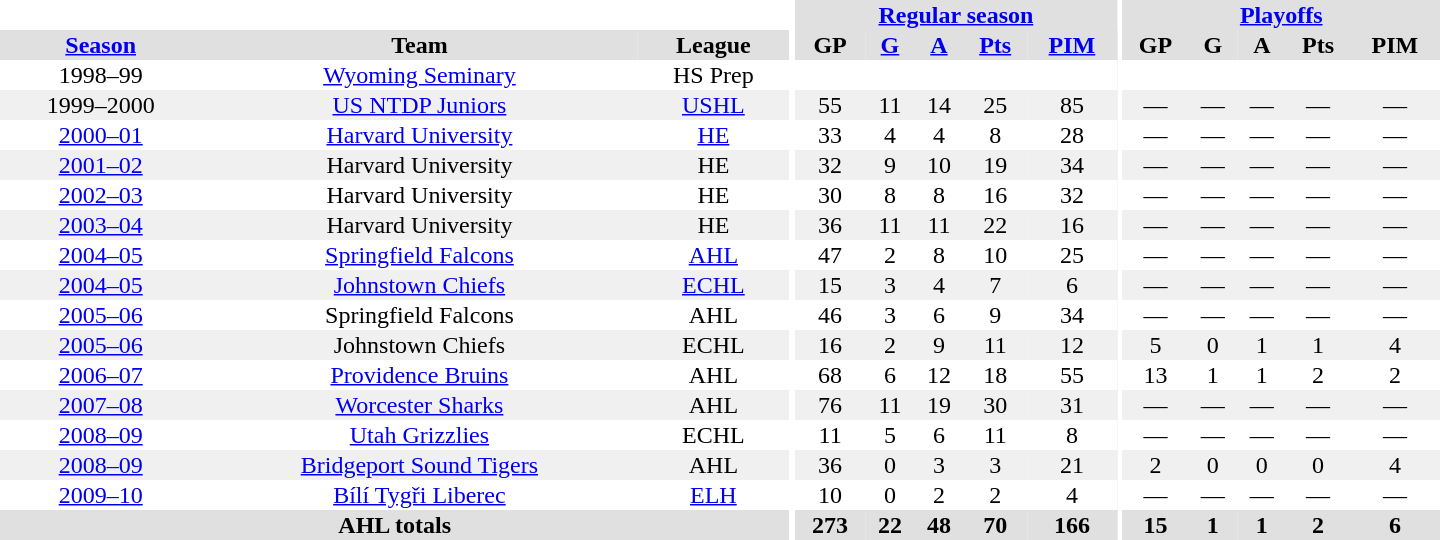<table border="0" cellpadding="1" cellspacing="0" style="text-align:center; width:60em">
<tr bgcolor="#e0e0e0">
<th colspan="3" bgcolor="#ffffff"></th>
<th rowspan="99" bgcolor="#ffffff"></th>
<th colspan="5"><a href='#'>Regular season</a></th>
<th rowspan="99" bgcolor="#ffffff"></th>
<th colspan="5"><a href='#'>Playoffs</a></th>
</tr>
<tr bgcolor="#e0e0e0">
<th><a href='#'>Season</a></th>
<th>Team</th>
<th>League</th>
<th>GP</th>
<th><a href='#'>G</a></th>
<th><a href='#'>A</a></th>
<th><a href='#'>Pts</a></th>
<th><a href='#'>PIM</a></th>
<th>GP</th>
<th>G</th>
<th>A</th>
<th>Pts</th>
<th>PIM</th>
</tr>
<tr>
<td>1998–99</td>
<td><a href='#'>Wyoming Seminary</a></td>
<td>HS Prep</td>
<td></td>
<td></td>
<td></td>
<td></td>
<td></td>
<td></td>
<td></td>
<td></td>
<td></td>
<td></td>
</tr>
<tr bgcolor="#f0f0f0">
<td>1999–2000</td>
<td><a href='#'>US NTDP Juniors</a></td>
<td><a href='#'>USHL</a></td>
<td>55</td>
<td>11</td>
<td>14</td>
<td>25</td>
<td>85</td>
<td>—</td>
<td>—</td>
<td>—</td>
<td>—</td>
<td>—</td>
</tr>
<tr>
<td><a href='#'>2000–01</a></td>
<td><a href='#'>Harvard University</a></td>
<td><a href='#'>HE</a></td>
<td>33</td>
<td>4</td>
<td>4</td>
<td>8</td>
<td>28</td>
<td>—</td>
<td>—</td>
<td>—</td>
<td>—</td>
<td>—</td>
</tr>
<tr bgcolor="#f0f0f0">
<td><a href='#'>2001–02</a></td>
<td>Harvard University</td>
<td>HE</td>
<td>32</td>
<td>9</td>
<td>10</td>
<td>19</td>
<td>34</td>
<td>—</td>
<td>—</td>
<td>—</td>
<td>—</td>
<td>—</td>
</tr>
<tr>
<td><a href='#'>2002–03</a></td>
<td>Harvard University</td>
<td>HE</td>
<td>30</td>
<td>8</td>
<td>8</td>
<td>16</td>
<td>32</td>
<td>—</td>
<td>—</td>
<td>—</td>
<td>—</td>
<td>—</td>
</tr>
<tr bgcolor="#f0f0f0">
<td><a href='#'>2003–04</a></td>
<td>Harvard University</td>
<td>HE</td>
<td>36</td>
<td>11</td>
<td>11</td>
<td>22</td>
<td>16</td>
<td>—</td>
<td>—</td>
<td>—</td>
<td>—</td>
<td>—</td>
</tr>
<tr>
<td><a href='#'>2004–05</a></td>
<td><a href='#'>Springfield Falcons</a></td>
<td><a href='#'>AHL</a></td>
<td>47</td>
<td>2</td>
<td>8</td>
<td>10</td>
<td>25</td>
<td>—</td>
<td>—</td>
<td>—</td>
<td>—</td>
<td>—</td>
</tr>
<tr bgcolor="#f0f0f0">
<td><a href='#'>2004–05</a></td>
<td><a href='#'>Johnstown Chiefs</a></td>
<td><a href='#'>ECHL</a></td>
<td>15</td>
<td>3</td>
<td>4</td>
<td>7</td>
<td>6</td>
<td>—</td>
<td>—</td>
<td>—</td>
<td>—</td>
<td>—</td>
</tr>
<tr>
<td><a href='#'>2005–06</a></td>
<td>Springfield Falcons</td>
<td>AHL</td>
<td>46</td>
<td>3</td>
<td>6</td>
<td>9</td>
<td>34</td>
<td>—</td>
<td>—</td>
<td>—</td>
<td>—</td>
<td>—</td>
</tr>
<tr bgcolor="#f0f0f0">
<td><a href='#'>2005–06</a></td>
<td>Johnstown Chiefs</td>
<td>ECHL</td>
<td>16</td>
<td>2</td>
<td>9</td>
<td>11</td>
<td>12</td>
<td>5</td>
<td>0</td>
<td>1</td>
<td>1</td>
<td>4</td>
</tr>
<tr>
<td><a href='#'>2006–07</a></td>
<td><a href='#'>Providence Bruins</a></td>
<td>AHL</td>
<td>68</td>
<td>6</td>
<td>12</td>
<td>18</td>
<td>55</td>
<td>13</td>
<td>1</td>
<td>1</td>
<td>2</td>
<td>2</td>
</tr>
<tr bgcolor="#f0f0f0">
<td><a href='#'>2007–08</a></td>
<td><a href='#'>Worcester Sharks</a></td>
<td>AHL</td>
<td>76</td>
<td>11</td>
<td>19</td>
<td>30</td>
<td>31</td>
<td>—</td>
<td>—</td>
<td>—</td>
<td>—</td>
<td>—</td>
</tr>
<tr>
<td><a href='#'>2008–09</a></td>
<td><a href='#'>Utah Grizzlies</a></td>
<td>ECHL</td>
<td>11</td>
<td>5</td>
<td>6</td>
<td>11</td>
<td>8</td>
<td>—</td>
<td>—</td>
<td>—</td>
<td>—</td>
<td>—</td>
</tr>
<tr bgcolor="#f0f0f0">
<td><a href='#'>2008–09</a></td>
<td><a href='#'>Bridgeport Sound Tigers</a></td>
<td>AHL</td>
<td>36</td>
<td>0</td>
<td>3</td>
<td>3</td>
<td>21</td>
<td>2</td>
<td>0</td>
<td>0</td>
<td>0</td>
<td>4</td>
</tr>
<tr>
<td><a href='#'>2009–10</a></td>
<td><a href='#'>Bílí Tygři Liberec</a></td>
<td><a href='#'>ELH</a></td>
<td>10</td>
<td>0</td>
<td>2</td>
<td>2</td>
<td>4</td>
<td>—</td>
<td>—</td>
<td>—</td>
<td>—</td>
<td>—</td>
</tr>
<tr bgcolor="#e0e0e0">
<th colspan="3">AHL totals</th>
<th>273</th>
<th>22</th>
<th>48</th>
<th>70</th>
<th>166</th>
<th>15</th>
<th>1</th>
<th>1</th>
<th>2</th>
<th>6</th>
</tr>
</table>
